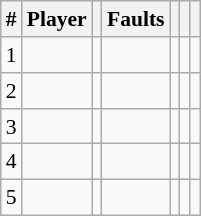<table class="wikitable sortable" style="text-align:right; display:inline-table; font-size:90%">
<tr>
<th>#</th>
<th>Player</th>
<th></th>
<th>Faults</th>
<th></th>
<th></th>
<th></th>
</tr>
<tr>
<td align=center>1</td>
<td></td>
<td align=center></td>
<td align=center></td>
<td align=center></td>
<td align=center></td>
<td align=center></td>
</tr>
<tr>
<td align=center>2</td>
<td></td>
<td align=center></td>
<td align=center></td>
<td align=center></td>
<td align=center></td>
<td align=center></td>
</tr>
<tr>
<td align=center>3</td>
<td></td>
<td align=center></td>
<td align=center></td>
<td align=center></td>
<td align=center></td>
<td align=center></td>
</tr>
<tr>
<td align=center>4</td>
<td></td>
<td align=center></td>
<td align=center></td>
<td align=center></td>
<td align=center></td>
<td align=center></td>
</tr>
<tr>
<td align=center>5</td>
<td></td>
<td align=center></td>
<td align=center></td>
<td align=center></td>
<td align=center></td>
<td align=center></td>
</tr>
</table>
